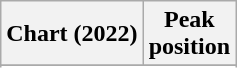<table class="wikitable sortable plainrowheaders" style="text-align:center">
<tr>
<th scope="col">Chart (2022)</th>
<th scope="col">Peak<br>position</th>
</tr>
<tr>
</tr>
<tr>
</tr>
<tr>
</tr>
<tr>
</tr>
<tr>
</tr>
</table>
